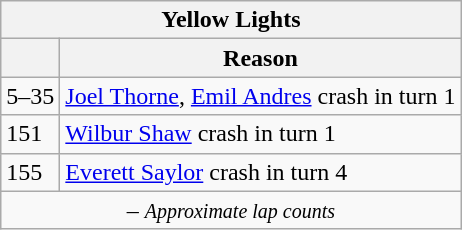<table class="wikitable">
<tr>
<th colspan=2>Yellow Lights</th>
</tr>
<tr>
<th></th>
<th>Reason</th>
</tr>
<tr>
<td>5–35</td>
<td><a href='#'>Joel Thorne</a>, <a href='#'>Emil Andres</a> crash in turn 1</td>
</tr>
<tr>
<td>151</td>
<td><a href='#'>Wilbur Shaw</a> crash in turn 1</td>
</tr>
<tr>
<td>155</td>
<td><a href='#'>Everett Saylor</a> crash in turn 4</td>
</tr>
<tr>
<td colspan=2 align=center> – <em><small>Approximate lap counts</small></em></td>
</tr>
</table>
